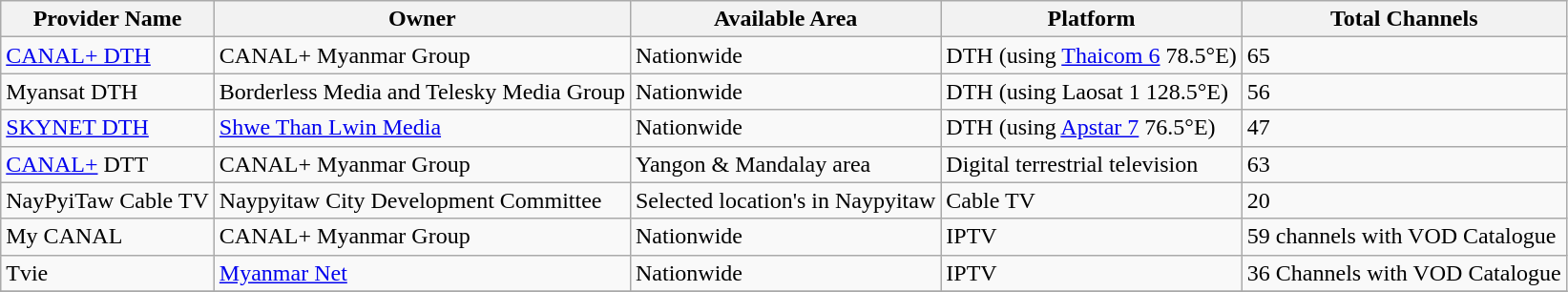<table class="wikitable">
<tr>
<th>Provider Name</th>
<th>Owner</th>
<th>Available Area</th>
<th>Platform</th>
<th>Total Channels</th>
</tr>
<tr>
<td><a href='#'>CANAL+ DTH</a></td>
<td>CANAL+ Myanmar Group</td>
<td>Nationwide</td>
<td>DTH (using <a href='#'>Thaicom 6</a> 78.5°E)</td>
<td>65</td>
</tr>
<tr>
<td>Myansat DTH</td>
<td>Borderless Media and Telesky Media Group</td>
<td>Nationwide</td>
<td>DTH (using Laosat 1 128.5°E)</td>
<td>56</td>
</tr>
<tr>
<td><a href='#'>SKYNET DTH</a></td>
<td><a href='#'>Shwe Than Lwin Media</a></td>
<td>Nationwide</td>
<td>DTH (using <a href='#'>Apstar 7</a> 76.5°E)</td>
<td>47</td>
</tr>
<tr>
<td><a href='#'>CANAL+</a> DTT</td>
<td>CANAL+ Myanmar Group</td>
<td>Yangon & Mandalay area</td>
<td>Digital terrestrial television</td>
<td>63</td>
</tr>
<tr>
<td>NayPyiTaw Cable TV</td>
<td>Naypyitaw City Development Committee</td>
<td>Selected location's in Naypyitaw</td>
<td>Cable TV</td>
<td>20</td>
</tr>
<tr>
<td>My CANAL</td>
<td>CANAL+ Myanmar Group</td>
<td>Nationwide</td>
<td>IPTV</td>
<td>59 channels with VOD Catalogue</td>
</tr>
<tr>
<td>Tvie</td>
<td><a href='#'>Myanmar Net</a></td>
<td>Nationwide</td>
<td>IPTV</td>
<td>36 Channels with VOD Catalogue</td>
</tr>
<tr>
</tr>
</table>
